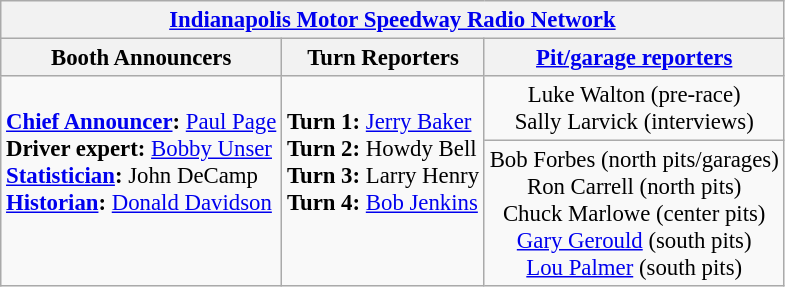<table class="wikitable" style="font-size: 95%;">
<tr>
<th colspan=3><a href='#'>Indianapolis Motor Speedway Radio Network</a></th>
</tr>
<tr>
<th>Booth Announcers</th>
<th>Turn Reporters</th>
<th><a href='#'>Pit/garage reporters</a></th>
</tr>
<tr>
<td valign="top" rowspan=2><br><strong><a href='#'>Chief Announcer</a>:</strong> <a href='#'>Paul Page</a><br>
<strong>Driver expert:</strong> <a href='#'>Bobby Unser</a><br>
<strong><a href='#'>Statistician</a>:</strong> John DeCamp<br>
<strong><a href='#'>Historian</a>:</strong> <a href='#'>Donald Davidson</a><br></td>
<td valign="top" rowspan=2><br><strong>Turn 1:</strong> <a href='#'>Jerry Baker</a><br>    
<strong>Turn 2:</strong> Howdy Bell<br>
<strong>Turn 3:</strong> Larry Henry<br>
<strong>Turn 4:</strong> <a href='#'>Bob Jenkins</a><br></td>
<td align="center" valign="top">Luke Walton (pre-race)<br>Sally Larvick (interviews)<br></td>
</tr>
<tr>
<td align="center" valign="top">Bob Forbes (north pits/garages)<br>Ron Carrell (north pits)<br>Chuck Marlowe (center pits)<br><a href='#'>Gary Gerould</a> (south pits)<br><a href='#'>Lou Palmer</a> (south pits)<br></td>
</tr>
</table>
